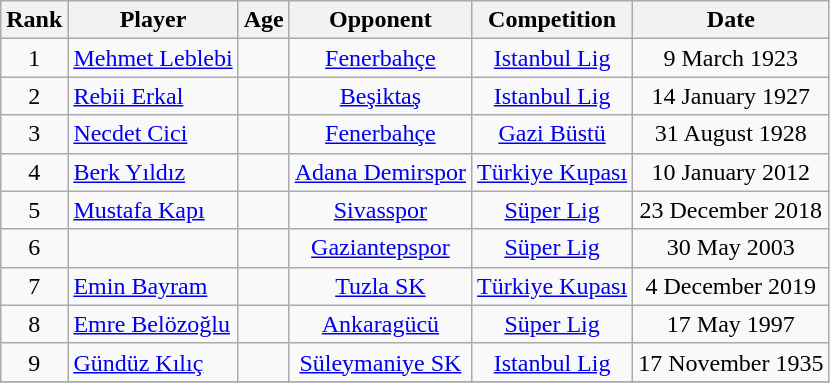<table class="wikitable" style="text-align:center;margin-left:1em;float:left">
<tr>
<th>Rank</th>
<th>Player</th>
<th>Age</th>
<th>Opponent</th>
<th>Competition</th>
<th>Date</th>
</tr>
<tr>
<td>1</td>
<td style="text-align:left;"> <a href='#'>Mehmet Leblebi</a></td>
<td></td>
<td><a href='#'>Fenerbahçe</a></td>
<td><a href='#'>Istanbul Lig</a></td>
<td>9 March 1923</td>
</tr>
<tr>
<td>2</td>
<td style="text-align:left;"> <a href='#'>Rebii Erkal</a></td>
<td></td>
<td><a href='#'>Beşiktaş</a></td>
<td><a href='#'>Istanbul Lig</a></td>
<td>14 January 1927</td>
</tr>
<tr>
<td>3</td>
<td style="text-align:left;"> <a href='#'>Necdet Cici</a></td>
<td></td>
<td><a href='#'>Fenerbahçe</a></td>
<td><a href='#'>Gazi Büstü</a></td>
<td>31 August 1928</td>
</tr>
<tr>
<td>4</td>
<td style="text-align:left;"> <a href='#'>Berk Yıldız</a></td>
<td></td>
<td><a href='#'>Adana Demirspor</a></td>
<td><a href='#'>Türkiye Kupası</a></td>
<td>10 January 2012</td>
</tr>
<tr>
<td>5</td>
<td style="text-align:left;"> <a href='#'>Mustafa Kapı</a></td>
<td></td>
<td><a href='#'>Sivasspor</a></td>
<td><a href='#'>Süper Lig</a></td>
<td>23 December 2018</td>
</tr>
<tr>
<td>6</td>
<td style="text-align:left;"> </td>
<td></td>
<td><a href='#'>Gaziantepspor</a></td>
<td><a href='#'>Süper Lig</a></td>
<td>30 May 2003</td>
</tr>
<tr>
<td>7</td>
<td style="text-align:left;"> <a href='#'>Emin Bayram</a></td>
<td></td>
<td><a href='#'>Tuzla SK</a></td>
<td><a href='#'>Türkiye Kupası</a></td>
<td>4 December 2019</td>
</tr>
<tr>
<td>8</td>
<td style="text-align:left;"> <a href='#'>Emre Belözoğlu</a></td>
<td></td>
<td><a href='#'>Ankaragücü</a></td>
<td><a href='#'>Süper Lig</a></td>
<td>17 May 1997</td>
</tr>
<tr>
<td>9</td>
<td style="text-align:left;"> <a href='#'>Gündüz Kılıç</a></td>
<td></td>
<td><a href='#'>Süleymaniye SK</a></td>
<td><a href='#'>Istanbul Lig</a></td>
<td>17 November 1935</td>
</tr>
<tr>
</tr>
</table>
